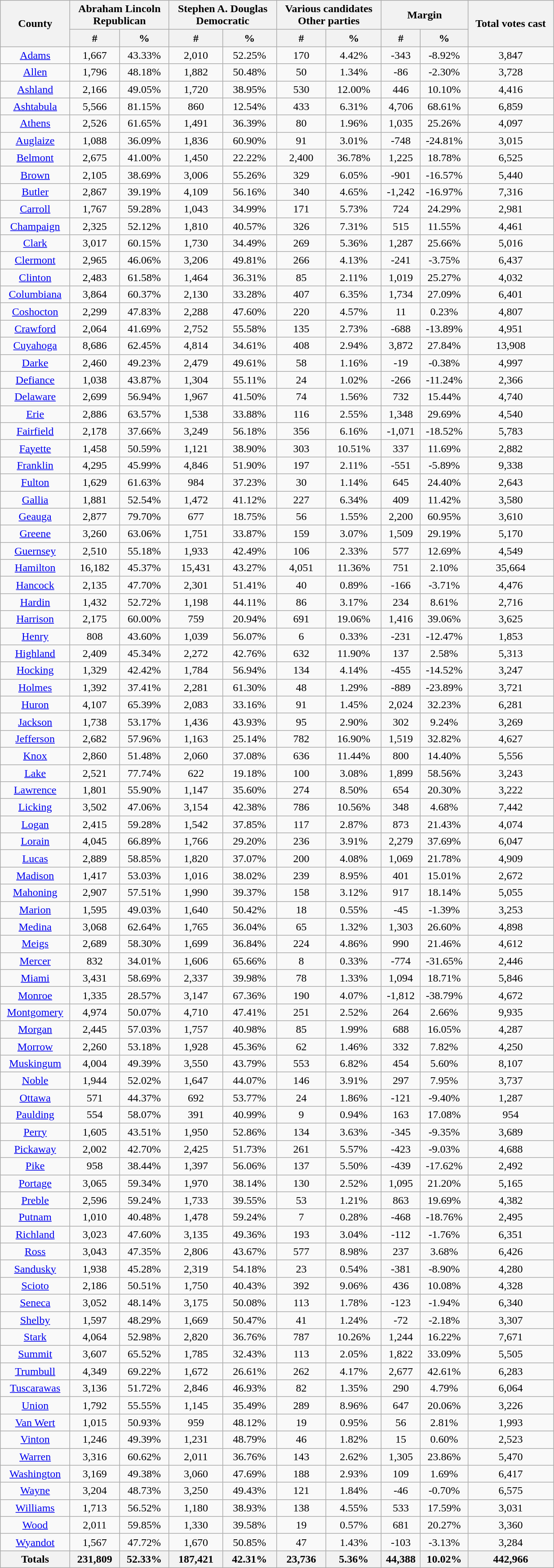<table width="65%"  class="wikitable sortable" style="text-align:center">
<tr>
<th style="text-align:center;" rowspan="2">County</th>
<th style="text-align:center;" colspan="2">Abraham Lincoln<br>Republican</th>
<th style="text-align:center;" colspan="2">Stephen A. Douglas<br>Democratic</th>
<th style="text-align:center;" colspan="2">Various candidates<br>Other parties</th>
<th style="text-align:center;" colspan="2">Margin</th>
<th style="text-align:center;" rowspan="2">Total votes cast</th>
</tr>
<tr>
<th style="text-align:center;" data-sort-type="number">#</th>
<th style="text-align:center;" data-sort-type="number">%</th>
<th style="text-align:center;" data-sort-type="number">#</th>
<th style="text-align:center;" data-sort-type="number">%</th>
<th style="text-align:center;" data-sort-type="number">#</th>
<th style="text-align:center;" data-sort-type="number">%</th>
<th style="text-align:center;" data-sort-type="number">#</th>
<th style="text-align:center;" data-sort-type="number">%</th>
</tr>
<tr>
<td><a href='#'>Adams</a></td>
<td>1,667</td>
<td>43.33%</td>
<td>2,010</td>
<td>52.25%</td>
<td>170</td>
<td>4.42%</td>
<td>-343</td>
<td>-8.92%</td>
<td>3,847</td>
</tr>
<tr style="text-align:center;">
<td><a href='#'>Allen</a></td>
<td>1,796</td>
<td>48.18%</td>
<td>1,882</td>
<td>50.48%</td>
<td>50</td>
<td>1.34%</td>
<td>-86</td>
<td>-2.30%</td>
<td>3,728</td>
</tr>
<tr style="text-align:center;">
<td><a href='#'>Ashland</a></td>
<td>2,166</td>
<td>49.05%</td>
<td>1,720</td>
<td>38.95%</td>
<td>530</td>
<td>12.00%</td>
<td>446</td>
<td>10.10%</td>
<td>4,416</td>
</tr>
<tr style="text-align:center;">
<td><a href='#'>Ashtabula</a></td>
<td>5,566</td>
<td>81.15%</td>
<td>860</td>
<td>12.54%</td>
<td>433</td>
<td>6.31%</td>
<td>4,706</td>
<td>68.61%</td>
<td>6,859</td>
</tr>
<tr style="text-align:center;">
<td><a href='#'>Athens</a></td>
<td>2,526</td>
<td>61.65%</td>
<td>1,491</td>
<td>36.39%</td>
<td>80</td>
<td>1.96%</td>
<td>1,035</td>
<td>25.26%</td>
<td>4,097</td>
</tr>
<tr style="text-align:center;">
<td><a href='#'>Auglaize</a></td>
<td>1,088</td>
<td>36.09%</td>
<td>1,836</td>
<td>60.90%</td>
<td>91</td>
<td>3.01%</td>
<td>-748</td>
<td>-24.81%</td>
<td>3,015</td>
</tr>
<tr style="text-align:center;">
<td><a href='#'>Belmont</a></td>
<td>2,675</td>
<td>41.00%</td>
<td>1,450</td>
<td>22.22%</td>
<td>2,400</td>
<td>36.78%</td>
<td>1,225</td>
<td>18.78%</td>
<td>6,525</td>
</tr>
<tr style="text-align:center;">
<td><a href='#'>Brown</a></td>
<td>2,105</td>
<td>38.69%</td>
<td>3,006</td>
<td>55.26%</td>
<td>329</td>
<td>6.05%</td>
<td>-901</td>
<td>-16.57%</td>
<td>5,440</td>
</tr>
<tr style="text-align:center;">
<td><a href='#'>Butler</a></td>
<td>2,867</td>
<td>39.19%</td>
<td>4,109</td>
<td>56.16%</td>
<td>340</td>
<td>4.65%</td>
<td>-1,242</td>
<td>-16.97%</td>
<td>7,316</td>
</tr>
<tr style="text-align:center;">
<td><a href='#'>Carroll</a></td>
<td>1,767</td>
<td>59.28%</td>
<td>1,043</td>
<td>34.99%</td>
<td>171</td>
<td>5.73%</td>
<td>724</td>
<td>24.29%</td>
<td>2,981</td>
</tr>
<tr style="text-align:center;">
<td><a href='#'>Champaign</a></td>
<td>2,325</td>
<td>52.12%</td>
<td>1,810</td>
<td>40.57%</td>
<td>326</td>
<td>7.31%</td>
<td>515</td>
<td>11.55%</td>
<td>4,461</td>
</tr>
<tr style="text-align:center;">
<td><a href='#'>Clark</a></td>
<td>3,017</td>
<td>60.15%</td>
<td>1,730</td>
<td>34.49%</td>
<td>269</td>
<td>5.36%</td>
<td>1,287</td>
<td>25.66%</td>
<td>5,016</td>
</tr>
<tr style="text-align:center;">
<td><a href='#'>Clermont</a></td>
<td>2,965</td>
<td>46.06%</td>
<td>3,206</td>
<td>49.81%</td>
<td>266</td>
<td>4.13%</td>
<td>-241</td>
<td>-3.75%</td>
<td>6,437</td>
</tr>
<tr style="text-align:center;">
<td><a href='#'>Clinton</a></td>
<td>2,483</td>
<td>61.58%</td>
<td>1,464</td>
<td>36.31%</td>
<td>85</td>
<td>2.11%</td>
<td>1,019</td>
<td>25.27%</td>
<td>4,032</td>
</tr>
<tr style="text-align:center;">
<td><a href='#'>Columbiana</a></td>
<td>3,864</td>
<td>60.37%</td>
<td>2,130</td>
<td>33.28%</td>
<td>407</td>
<td>6.35%</td>
<td>1,734</td>
<td>27.09%</td>
<td>6,401</td>
</tr>
<tr style="text-align:center;">
<td><a href='#'>Coshocton</a></td>
<td>2,299</td>
<td>47.83%</td>
<td>2,288</td>
<td>47.60%</td>
<td>220</td>
<td>4.57%</td>
<td>11</td>
<td>0.23%</td>
<td>4,807</td>
</tr>
<tr style="text-align:center;">
<td><a href='#'>Crawford</a></td>
<td>2,064</td>
<td>41.69%</td>
<td>2,752</td>
<td>55.58%</td>
<td>135</td>
<td>2.73%</td>
<td>-688</td>
<td>-13.89%</td>
<td>4,951</td>
</tr>
<tr style="text-align:center;">
<td><a href='#'>Cuyahoga</a></td>
<td>8,686</td>
<td>62.45%</td>
<td>4,814</td>
<td>34.61%</td>
<td>408</td>
<td>2.94%</td>
<td>3,872</td>
<td>27.84%</td>
<td>13,908</td>
</tr>
<tr style="text-align:center;">
<td><a href='#'>Darke</a></td>
<td>2,460</td>
<td>49.23%</td>
<td>2,479</td>
<td>49.61%</td>
<td>58</td>
<td>1.16%</td>
<td>-19</td>
<td>-0.38%</td>
<td>4,997</td>
</tr>
<tr style="text-align:center;">
<td><a href='#'>Defiance</a></td>
<td>1,038</td>
<td>43.87%</td>
<td>1,304</td>
<td>55.11%</td>
<td>24</td>
<td>1.02%</td>
<td>-266</td>
<td>-11.24%</td>
<td>2,366</td>
</tr>
<tr style="text-align:center;">
<td><a href='#'>Delaware</a></td>
<td>2,699</td>
<td>56.94%</td>
<td>1,967</td>
<td>41.50%</td>
<td>74</td>
<td>1.56%</td>
<td>732</td>
<td>15.44%</td>
<td>4,740</td>
</tr>
<tr style="text-align:center;">
<td><a href='#'>Erie</a></td>
<td>2,886</td>
<td>63.57%</td>
<td>1,538</td>
<td>33.88%</td>
<td>116</td>
<td>2.55%</td>
<td>1,348</td>
<td>29.69%</td>
<td>4,540</td>
</tr>
<tr style="text-align:center;">
<td><a href='#'>Fairfield</a></td>
<td>2,178</td>
<td>37.66%</td>
<td>3,249</td>
<td>56.18%</td>
<td>356</td>
<td>6.16%</td>
<td>-1,071</td>
<td>-18.52%</td>
<td>5,783</td>
</tr>
<tr style="text-align:center;">
<td><a href='#'>Fayette</a></td>
<td>1,458</td>
<td>50.59%</td>
<td>1,121</td>
<td>38.90%</td>
<td>303</td>
<td>10.51%</td>
<td>337</td>
<td>11.69%</td>
<td>2,882</td>
</tr>
<tr style="text-align:center;">
<td><a href='#'>Franklin</a></td>
<td>4,295</td>
<td>45.99%</td>
<td>4,846</td>
<td>51.90%</td>
<td>197</td>
<td>2.11%</td>
<td>-551</td>
<td>-5.89%</td>
<td>9,338</td>
</tr>
<tr style="text-align:center;">
<td><a href='#'>Fulton</a></td>
<td>1,629</td>
<td>61.63%</td>
<td>984</td>
<td>37.23%</td>
<td>30</td>
<td>1.14%</td>
<td>645</td>
<td>24.40%</td>
<td>2,643</td>
</tr>
<tr style="text-align:center;">
<td><a href='#'>Gallia</a></td>
<td>1,881</td>
<td>52.54%</td>
<td>1,472</td>
<td>41.12%</td>
<td>227</td>
<td>6.34%</td>
<td>409</td>
<td>11.42%</td>
<td>3,580</td>
</tr>
<tr style="text-align:center;">
<td><a href='#'>Geauga</a></td>
<td>2,877</td>
<td>79.70%</td>
<td>677</td>
<td>18.75%</td>
<td>56</td>
<td>1.55%</td>
<td>2,200</td>
<td>60.95%</td>
<td>3,610</td>
</tr>
<tr style="text-align:center;">
<td><a href='#'>Greene</a></td>
<td>3,260</td>
<td>63.06%</td>
<td>1,751</td>
<td>33.87%</td>
<td>159</td>
<td>3.07%</td>
<td>1,509</td>
<td>29.19%</td>
<td>5,170</td>
</tr>
<tr style="text-align:center;">
<td><a href='#'>Guernsey</a></td>
<td>2,510</td>
<td>55.18%</td>
<td>1,933</td>
<td>42.49%</td>
<td>106</td>
<td>2.33%</td>
<td>577</td>
<td>12.69%</td>
<td>4,549</td>
</tr>
<tr style="text-align:center;">
<td><a href='#'>Hamilton</a></td>
<td>16,182</td>
<td>45.37%</td>
<td>15,431</td>
<td>43.27%</td>
<td>4,051</td>
<td>11.36%</td>
<td>751</td>
<td>2.10%</td>
<td>35,664</td>
</tr>
<tr style="text-align:center;">
<td><a href='#'>Hancock</a></td>
<td>2,135</td>
<td>47.70%</td>
<td>2,301</td>
<td>51.41%</td>
<td>40</td>
<td>0.89%</td>
<td>-166</td>
<td>-3.71%</td>
<td>4,476</td>
</tr>
<tr style="text-align:center;">
<td><a href='#'>Hardin</a></td>
<td>1,432</td>
<td>52.72%</td>
<td>1,198</td>
<td>44.11%</td>
<td>86</td>
<td>3.17%</td>
<td>234</td>
<td>8.61%</td>
<td>2,716</td>
</tr>
<tr style="text-align:center;">
<td><a href='#'>Harrison</a></td>
<td>2,175</td>
<td>60.00%</td>
<td>759</td>
<td>20.94%</td>
<td>691</td>
<td>19.06%</td>
<td>1,416</td>
<td>39.06%</td>
<td>3,625</td>
</tr>
<tr style="text-align:center;">
<td><a href='#'>Henry</a></td>
<td>808</td>
<td>43.60%</td>
<td>1,039</td>
<td>56.07%</td>
<td>6</td>
<td>0.33%</td>
<td>-231</td>
<td>-12.47%</td>
<td>1,853</td>
</tr>
<tr style="text-align:center;">
<td><a href='#'>Highland</a></td>
<td>2,409</td>
<td>45.34%</td>
<td>2,272</td>
<td>42.76%</td>
<td>632</td>
<td>11.90%</td>
<td>137</td>
<td>2.58%</td>
<td>5,313</td>
</tr>
<tr style="text-align:center;">
<td><a href='#'>Hocking</a></td>
<td>1,329</td>
<td>42.42%</td>
<td>1,784</td>
<td>56.94%</td>
<td>134</td>
<td>4.14%</td>
<td>-455</td>
<td>-14.52%</td>
<td>3,247</td>
</tr>
<tr style="text-align:center;">
<td><a href='#'>Holmes</a></td>
<td>1,392</td>
<td>37.41%</td>
<td>2,281</td>
<td>61.30%</td>
<td>48</td>
<td>1.29%</td>
<td>-889</td>
<td>-23.89%</td>
<td>3,721</td>
</tr>
<tr style="text-align:center;">
<td><a href='#'>Huron</a></td>
<td>4,107</td>
<td>65.39%</td>
<td>2,083</td>
<td>33.16%</td>
<td>91</td>
<td>1.45%</td>
<td>2,024</td>
<td>32.23%</td>
<td>6,281</td>
</tr>
<tr style="text-align:center;">
<td><a href='#'>Jackson</a></td>
<td>1,738</td>
<td>53.17%</td>
<td>1,436</td>
<td>43.93%</td>
<td>95</td>
<td>2.90%</td>
<td>302</td>
<td>9.24%</td>
<td>3,269</td>
</tr>
<tr style="text-align:center;">
<td><a href='#'>Jefferson</a></td>
<td>2,682</td>
<td>57.96%</td>
<td>1,163</td>
<td>25.14%</td>
<td>782</td>
<td>16.90%</td>
<td>1,519</td>
<td>32.82%</td>
<td>4,627</td>
</tr>
<tr style="text-align:center;">
<td><a href='#'>Knox</a></td>
<td>2,860</td>
<td>51.48%</td>
<td>2,060</td>
<td>37.08%</td>
<td>636</td>
<td>11.44%</td>
<td>800</td>
<td>14.40%</td>
<td>5,556</td>
</tr>
<tr style="text-align:center;">
<td><a href='#'>Lake</a></td>
<td>2,521</td>
<td>77.74%</td>
<td>622</td>
<td>19.18%</td>
<td>100</td>
<td>3.08%</td>
<td>1,899</td>
<td>58.56%</td>
<td>3,243</td>
</tr>
<tr style="text-align:center;">
<td><a href='#'>Lawrence</a></td>
<td>1,801</td>
<td>55.90%</td>
<td>1,147</td>
<td>35.60%</td>
<td>274</td>
<td>8.50%</td>
<td>654</td>
<td>20.30%</td>
<td>3,222</td>
</tr>
<tr style="text-align:center;">
<td><a href='#'>Licking</a></td>
<td>3,502</td>
<td>47.06%</td>
<td>3,154</td>
<td>42.38%</td>
<td>786</td>
<td>10.56%</td>
<td>348</td>
<td>4.68%</td>
<td>7,442</td>
</tr>
<tr style="text-align:center;">
<td><a href='#'>Logan</a></td>
<td>2,415</td>
<td>59.28%</td>
<td>1,542</td>
<td>37.85%</td>
<td>117</td>
<td>2.87%</td>
<td>873</td>
<td>21.43%</td>
<td>4,074</td>
</tr>
<tr style="text-align:center;">
<td><a href='#'>Lorain</a></td>
<td>4,045</td>
<td>66.89%</td>
<td>1,766</td>
<td>29.20%</td>
<td>236</td>
<td>3.91%</td>
<td>2,279</td>
<td>37.69%</td>
<td>6,047</td>
</tr>
<tr style="text-align:center;">
<td><a href='#'>Lucas</a></td>
<td>2,889</td>
<td>58.85%</td>
<td>1,820</td>
<td>37.07%</td>
<td>200</td>
<td>4.08%</td>
<td>1,069</td>
<td>21.78%</td>
<td>4,909</td>
</tr>
<tr style="text-align:center;">
<td><a href='#'>Madison</a></td>
<td>1,417</td>
<td>53.03%</td>
<td>1,016</td>
<td>38.02%</td>
<td>239</td>
<td>8.95%</td>
<td>401</td>
<td>15.01%</td>
<td>2,672</td>
</tr>
<tr style="text-align:center;">
<td><a href='#'>Mahoning</a></td>
<td>2,907</td>
<td>57.51%</td>
<td>1,990</td>
<td>39.37%</td>
<td>158</td>
<td>3.12%</td>
<td>917</td>
<td>18.14%</td>
<td>5,055</td>
</tr>
<tr style="text-align:center;">
<td><a href='#'>Marion</a></td>
<td>1,595</td>
<td>49.03%</td>
<td>1,640</td>
<td>50.42%</td>
<td>18</td>
<td>0.55%</td>
<td>-45</td>
<td>-1.39%</td>
<td>3,253</td>
</tr>
<tr style="text-align:center;">
<td><a href='#'>Medina</a></td>
<td>3,068</td>
<td>62.64%</td>
<td>1,765</td>
<td>36.04%</td>
<td>65</td>
<td>1.32%</td>
<td>1,303</td>
<td>26.60%</td>
<td>4,898</td>
</tr>
<tr style="text-align:center;">
<td><a href='#'>Meigs</a></td>
<td>2,689</td>
<td>58.30%</td>
<td>1,699</td>
<td>36.84%</td>
<td>224</td>
<td>4.86%</td>
<td>990</td>
<td>21.46%</td>
<td>4,612</td>
</tr>
<tr style="text-align:center;">
<td><a href='#'>Mercer</a></td>
<td>832</td>
<td>34.01%</td>
<td>1,606</td>
<td>65.66%</td>
<td>8</td>
<td>0.33%</td>
<td>-774</td>
<td>-31.65%</td>
<td>2,446</td>
</tr>
<tr style="text-align:center;">
<td><a href='#'>Miami</a></td>
<td>3,431</td>
<td>58.69%</td>
<td>2,337</td>
<td>39.98%</td>
<td>78</td>
<td>1.33%</td>
<td>1,094</td>
<td>18.71%</td>
<td>5,846</td>
</tr>
<tr style="text-align:center;">
<td><a href='#'>Monroe</a></td>
<td>1,335</td>
<td>28.57%</td>
<td>3,147</td>
<td>67.36%</td>
<td>190</td>
<td>4.07%</td>
<td>-1,812</td>
<td>-38.79%</td>
<td>4,672</td>
</tr>
<tr style="text-align:center;">
<td><a href='#'>Montgomery</a></td>
<td>4,974</td>
<td>50.07%</td>
<td>4,710</td>
<td>47.41%</td>
<td>251</td>
<td>2.52%</td>
<td>264</td>
<td>2.66%</td>
<td>9,935</td>
</tr>
<tr style="text-align:center;">
<td><a href='#'>Morgan</a></td>
<td>2,445</td>
<td>57.03%</td>
<td>1,757</td>
<td>40.98%</td>
<td>85</td>
<td>1.99%</td>
<td>688</td>
<td>16.05%</td>
<td>4,287</td>
</tr>
<tr style="text-align:center;">
<td><a href='#'>Morrow</a></td>
<td>2,260</td>
<td>53.18%</td>
<td>1,928</td>
<td>45.36%</td>
<td>62</td>
<td>1.46%</td>
<td>332</td>
<td>7.82%</td>
<td>4,250</td>
</tr>
<tr style="text-align:center;">
<td><a href='#'>Muskingum</a></td>
<td>4,004</td>
<td>49.39%</td>
<td>3,550</td>
<td>43.79%</td>
<td>553</td>
<td>6.82%</td>
<td>454</td>
<td>5.60%</td>
<td>8,107</td>
</tr>
<tr style="text-align:center;">
<td><a href='#'>Noble</a></td>
<td>1,944</td>
<td>52.02%</td>
<td>1,647</td>
<td>44.07%</td>
<td>146</td>
<td>3.91%</td>
<td>297</td>
<td>7.95%</td>
<td>3,737</td>
</tr>
<tr style="text-align:center;">
<td><a href='#'>Ottawa</a></td>
<td>571</td>
<td>44.37%</td>
<td>692</td>
<td>53.77%</td>
<td>24</td>
<td>1.86%</td>
<td>-121</td>
<td>-9.40%</td>
<td>1,287</td>
</tr>
<tr style="text-align:center;">
<td><a href='#'>Paulding</a></td>
<td>554</td>
<td>58.07%</td>
<td>391</td>
<td>40.99%</td>
<td>9</td>
<td>0.94%</td>
<td>163</td>
<td>17.08%</td>
<td>954</td>
</tr>
<tr style="text-align:center;">
<td><a href='#'>Perry</a></td>
<td>1,605</td>
<td>43.51%</td>
<td>1,950</td>
<td>52.86%</td>
<td>134</td>
<td>3.63%</td>
<td>-345</td>
<td>-9.35%</td>
<td>3,689</td>
</tr>
<tr style="text-align:center;">
<td><a href='#'>Pickaway</a></td>
<td>2,002</td>
<td>42.70%</td>
<td>2,425</td>
<td>51.73%</td>
<td>261</td>
<td>5.57%</td>
<td>-423</td>
<td>-9.03%</td>
<td>4,688</td>
</tr>
<tr style="text-align:center;">
<td><a href='#'>Pike</a></td>
<td>958</td>
<td>38.44%</td>
<td>1,397</td>
<td>56.06%</td>
<td>137</td>
<td>5.50%</td>
<td>-439</td>
<td>-17.62%</td>
<td>2,492</td>
</tr>
<tr style="text-align:center;">
<td><a href='#'>Portage</a></td>
<td>3,065</td>
<td>59.34%</td>
<td>1,970</td>
<td>38.14%</td>
<td>130</td>
<td>2.52%</td>
<td>1,095</td>
<td>21.20%</td>
<td>5,165</td>
</tr>
<tr style="text-align:center;">
<td><a href='#'>Preble</a></td>
<td>2,596</td>
<td>59.24%</td>
<td>1,733</td>
<td>39.55%</td>
<td>53</td>
<td>1.21%</td>
<td>863</td>
<td>19.69%</td>
<td>4,382</td>
</tr>
<tr style="text-align:center;">
<td><a href='#'>Putnam</a></td>
<td>1,010</td>
<td>40.48%</td>
<td>1,478</td>
<td>59.24%</td>
<td>7</td>
<td>0.28%</td>
<td>-468</td>
<td>-18.76%</td>
<td>2,495</td>
</tr>
<tr style="text-align:center;">
<td><a href='#'>Richland</a></td>
<td>3,023</td>
<td>47.60%</td>
<td>3,135</td>
<td>49.36%</td>
<td>193</td>
<td>3.04%</td>
<td>-112</td>
<td>-1.76%</td>
<td>6,351</td>
</tr>
<tr style="text-align:center;">
<td><a href='#'>Ross</a></td>
<td>3,043</td>
<td>47.35%</td>
<td>2,806</td>
<td>43.67%</td>
<td>577</td>
<td>8.98%</td>
<td>237</td>
<td>3.68%</td>
<td>6,426</td>
</tr>
<tr style="text-align:center;">
<td><a href='#'>Sandusky</a></td>
<td>1,938</td>
<td>45.28%</td>
<td>2,319</td>
<td>54.18%</td>
<td>23</td>
<td>0.54%</td>
<td>-381</td>
<td>-8.90%</td>
<td>4,280</td>
</tr>
<tr style="text-align:center;">
<td><a href='#'>Scioto</a></td>
<td>2,186</td>
<td>50.51%</td>
<td>1,750</td>
<td>40.43%</td>
<td>392</td>
<td>9.06%</td>
<td>436</td>
<td>10.08%</td>
<td>4,328</td>
</tr>
<tr style="text-align:center;">
<td><a href='#'>Seneca</a></td>
<td>3,052</td>
<td>48.14%</td>
<td>3,175</td>
<td>50.08%</td>
<td>113</td>
<td>1.78%</td>
<td>-123</td>
<td>-1.94%</td>
<td>6,340</td>
</tr>
<tr style="text-align:center;">
<td><a href='#'>Shelby</a></td>
<td>1,597</td>
<td>48.29%</td>
<td>1,669</td>
<td>50.47%</td>
<td>41</td>
<td>1.24%</td>
<td>-72</td>
<td>-2.18%</td>
<td>3,307</td>
</tr>
<tr style="text-align:center;">
<td><a href='#'>Stark</a></td>
<td>4,064</td>
<td>52.98%</td>
<td>2,820</td>
<td>36.76%</td>
<td>787</td>
<td>10.26%</td>
<td>1,244</td>
<td>16.22%</td>
<td>7,671</td>
</tr>
<tr style="text-align:center;">
<td><a href='#'>Summit</a></td>
<td>3,607</td>
<td>65.52%</td>
<td>1,785</td>
<td>32.43%</td>
<td>113</td>
<td>2.05%</td>
<td>1,822</td>
<td>33.09%</td>
<td>5,505</td>
</tr>
<tr style="text-align:center;">
<td><a href='#'>Trumbull</a></td>
<td>4,349</td>
<td>69.22%</td>
<td>1,672</td>
<td>26.61%</td>
<td>262</td>
<td>4.17%</td>
<td>2,677</td>
<td>42.61%</td>
<td>6,283</td>
</tr>
<tr style="text-align:center;">
<td><a href='#'>Tuscarawas</a></td>
<td>3,136</td>
<td>51.72%</td>
<td>2,846</td>
<td>46.93%</td>
<td>82</td>
<td>1.35%</td>
<td>290</td>
<td>4.79%</td>
<td>6,064</td>
</tr>
<tr style="text-align:center;">
<td><a href='#'>Union</a></td>
<td>1,792</td>
<td>55.55%</td>
<td>1,145</td>
<td>35.49%</td>
<td>289</td>
<td>8.96%</td>
<td>647</td>
<td>20.06%</td>
<td>3,226</td>
</tr>
<tr style="text-align:center;">
<td><a href='#'>Van Wert</a></td>
<td>1,015</td>
<td>50.93%</td>
<td>959</td>
<td>48.12%</td>
<td>19</td>
<td>0.95%</td>
<td>56</td>
<td>2.81%</td>
<td>1,993</td>
</tr>
<tr style="text-align:center;">
<td><a href='#'>Vinton</a></td>
<td>1,246</td>
<td>49.39%</td>
<td>1,231</td>
<td>48.79%</td>
<td>46</td>
<td>1.82%</td>
<td>15</td>
<td>0.60%</td>
<td>2,523</td>
</tr>
<tr style="text-align:center;">
<td><a href='#'>Warren</a></td>
<td>3,316</td>
<td>60.62%</td>
<td>2,011</td>
<td>36.76%</td>
<td>143</td>
<td>2.62%</td>
<td>1,305</td>
<td>23.86%</td>
<td>5,470</td>
</tr>
<tr style="text-align:center;">
<td><a href='#'>Washington</a></td>
<td>3,169</td>
<td>49.38%</td>
<td>3,060</td>
<td>47.69%</td>
<td>188</td>
<td>2.93%</td>
<td>109</td>
<td>1.69%</td>
<td>6,417</td>
</tr>
<tr style="text-align:center;">
<td><a href='#'>Wayne</a></td>
<td>3,204</td>
<td>48.73%</td>
<td>3,250</td>
<td>49.43%</td>
<td>121</td>
<td>1.84%</td>
<td>-46</td>
<td>-0.70%</td>
<td>6,575</td>
</tr>
<tr style="text-align:center;">
<td><a href='#'>Williams</a></td>
<td>1,713</td>
<td>56.52%</td>
<td>1,180</td>
<td>38.93%</td>
<td>138</td>
<td>4.55%</td>
<td>533</td>
<td>17.59%</td>
<td>3,031</td>
</tr>
<tr style="text-align:center;">
<td><a href='#'>Wood</a></td>
<td>2,011</td>
<td>59.85%</td>
<td>1,330</td>
<td>39.58%</td>
<td>19</td>
<td>0.57%</td>
<td>681</td>
<td>20.27%</td>
<td>3,360</td>
</tr>
<tr style="text-align:center;">
<td><a href='#'>Wyandot</a></td>
<td>1,567</td>
<td>47.72%</td>
<td>1,670</td>
<td>50.85%</td>
<td>47</td>
<td>1.43%</td>
<td>-103</td>
<td>-3.13%</td>
<td>3,284</td>
</tr>
<tr style="text-align:center;">
<th>Totals</th>
<th>231,809</th>
<th>52.33%</th>
<th>187,421</th>
<th>42.31%</th>
<th>23,736</th>
<th>5.36%</th>
<th>44,388</th>
<th>10.02%</th>
<th>442,966</th>
</tr>
</table>
